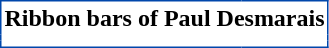<table border="0" cellpadding="2" cellspacing="0"  style="margin:1em 1em 1em 0; background:white; border:1px #0047ab solid; border-collapse:collapse;">
<tr style="background:white;">
<th colspan="4" style="text-align:center;"><span>Ribbon bars of Paul Desmarais</span></th>
</tr>
<tr>
<td></td>
<td></td>
<td></td>
<td></td>
</tr>
<tr>
<td></td>
<td></td>
<td></td>
</tr>
</table>
